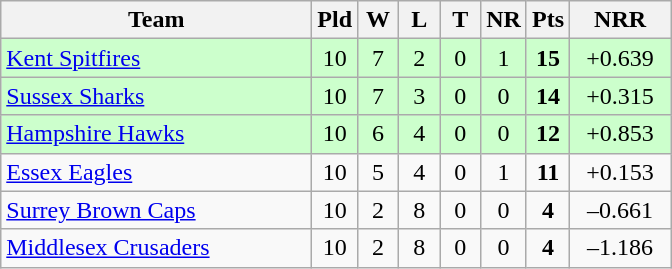<table class="wikitable" style="text-align:center">
<tr>
<th width=200>Team</th>
<th width=20>Pld</th>
<th width=20>W</th>
<th width=20>L</th>
<th width=20>T</th>
<th width=20>NR</th>
<th width=20>Pts</th>
<th width=60>NRR</th>
</tr>
<tr style="background:#cfc">
<td align=left><a href='#'>Kent Spitfires</a></td>
<td>10</td>
<td>7</td>
<td>2</td>
<td>0</td>
<td>1</td>
<td><strong>15</strong></td>
<td>+0.639</td>
</tr>
<tr style="background:#cfc">
<td align=left><a href='#'>Sussex Sharks</a></td>
<td>10</td>
<td>7</td>
<td>3</td>
<td>0</td>
<td>0</td>
<td><strong>14</strong></td>
<td>+0.315</td>
</tr>
<tr style="background:#cfc">
<td align=left><a href='#'>Hampshire Hawks</a></td>
<td>10</td>
<td>6</td>
<td>4</td>
<td>0</td>
<td>0</td>
<td><strong>12</strong></td>
<td>+0.853</td>
</tr>
<tr>
<td align=left><a href='#'>Essex Eagles</a></td>
<td>10</td>
<td>5</td>
<td>4</td>
<td>0</td>
<td>1</td>
<td><strong>11</strong></td>
<td>+0.153</td>
</tr>
<tr>
<td align=left><a href='#'>Surrey Brown Caps</a></td>
<td>10</td>
<td>2</td>
<td>8</td>
<td>0</td>
<td>0</td>
<td><strong>4</strong></td>
<td>–0.661</td>
</tr>
<tr>
<td align=left><a href='#'>Middlesex Crusaders</a></td>
<td>10</td>
<td>2</td>
<td>8</td>
<td>0</td>
<td>0</td>
<td><strong>4</strong></td>
<td>–1.186</td>
</tr>
</table>
